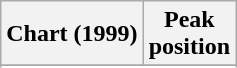<table class="wikitable sortable plainrowheaders" style="text-align:center">
<tr>
<th scope="col">Chart (1999)</th>
<th scope="col">Peak<br> position</th>
</tr>
<tr>
</tr>
<tr>
</tr>
</table>
